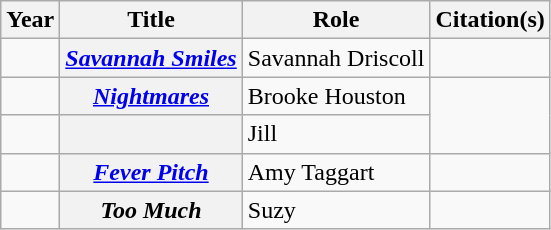<table class="wikitable plainrowheaders sortable">
<tr>
<th scope="col">Year</th>
<th scope="col">Title</th>
<th class="unsortable">Role</th>
<th class="unsortable">Citation(s)</th>
</tr>
<tr>
<td></td>
<th scope="row"><em><a href='#'>Savannah Smiles</a></em></th>
<td>Savannah Driscoll</td>
<td></td>
</tr>
<tr>
<td></td>
<th scope="row"><a href='#'><em>Nightmares</em></a></th>
<td>Brooke Houston</td>
<td rowspan="2"></td>
</tr>
<tr>
<td></td>
<th scope="row"><em></em></th>
<td>Jill</td>
</tr>
<tr>
<td></td>
<th scope="row"><a href='#'><em>Fever Pitch</em></a></th>
<td>Amy Taggart</td>
<td></td>
</tr>
<tr>
<td></td>
<th scope="row"><em>Too Much</em></th>
<td>Suzy</td>
<td></td>
</tr>
</table>
